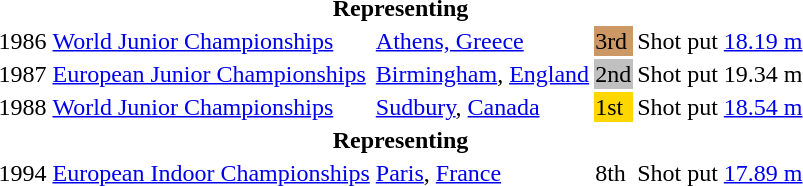<table>
<tr>
<th colspan="6">Representing </th>
</tr>
<tr>
<td>1986</td>
<td><a href='#'>World Junior Championships</a></td>
<td><a href='#'>Athens, Greece</a></td>
<td bgcolor="cc9966">3rd</td>
<td>Shot put</td>
<td><a href='#'>18.19 m</a></td>
</tr>
<tr>
<td>1987</td>
<td><a href='#'>European Junior Championships</a></td>
<td><a href='#'>Birmingham</a>, <a href='#'>England</a></td>
<td bgcolor="silver">2nd</td>
<td>Shot put</td>
<td>19.34 m</td>
</tr>
<tr>
<td>1988</td>
<td><a href='#'>World Junior Championships</a></td>
<td><a href='#'>Sudbury</a>, <a href='#'>Canada</a></td>
<td bgcolor="gold">1st</td>
<td>Shot put</td>
<td><a href='#'>18.54 m</a></td>
</tr>
<tr>
<th colspan="6">Representing </th>
</tr>
<tr>
<td>1994</td>
<td><a href='#'>European Indoor Championships</a></td>
<td><a href='#'>Paris</a>, <a href='#'>France</a></td>
<td>8th</td>
<td>Shot put</td>
<td><a href='#'>17.89 m</a></td>
</tr>
</table>
